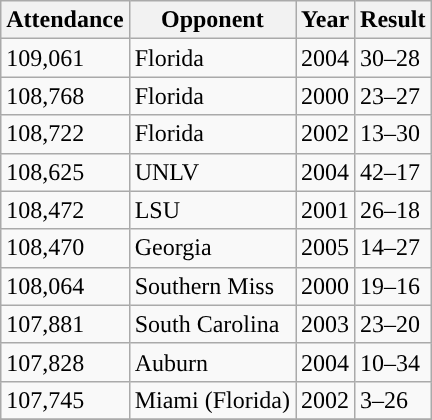<table class="wikitable">
<tr>
<th>Attendance</th>
<th>Opponent</th>
<th>Year</th>
<th>Result</th>
</tr>
<tr>
<td>109,061</td>
<td>Florida</td>
<td>2004</td>
<td>30–28</td>
</tr>
<tr>
<td>108,768</td>
<td>Florida</td>
<td>2000</td>
<td>23–27</td>
</tr>
<tr>
<td>108,722</td>
<td>Florida</td>
<td>2002</td>
<td>13–30</td>
</tr>
<tr>
<td>108,625</td>
<td>UNLV</td>
<td>2004</td>
<td>42–17</td>
</tr>
<tr>
<td>108,472</td>
<td>LSU</td>
<td>2001</td>
<td>26–18</td>
</tr>
<tr>
<td>108,470</td>
<td>Georgia</td>
<td>2005</td>
<td>14–27</td>
</tr>
<tr>
<td>108,064</td>
<td>Southern Miss</td>
<td>2000</td>
<td>19–16</td>
</tr>
<tr>
<td>107,881</td>
<td>South Carolina</td>
<td>2003</td>
<td>23–20</td>
</tr>
<tr>
<td>107,828</td>
<td>Auburn</td>
<td>2004</td>
<td>10–34</td>
</tr>
<tr>
<td>107,745</td>
<td>Miami (Florida)</td>
<td>2002</td>
<td>3–26</td>
</tr>
<tr>
</tr>
</table>
